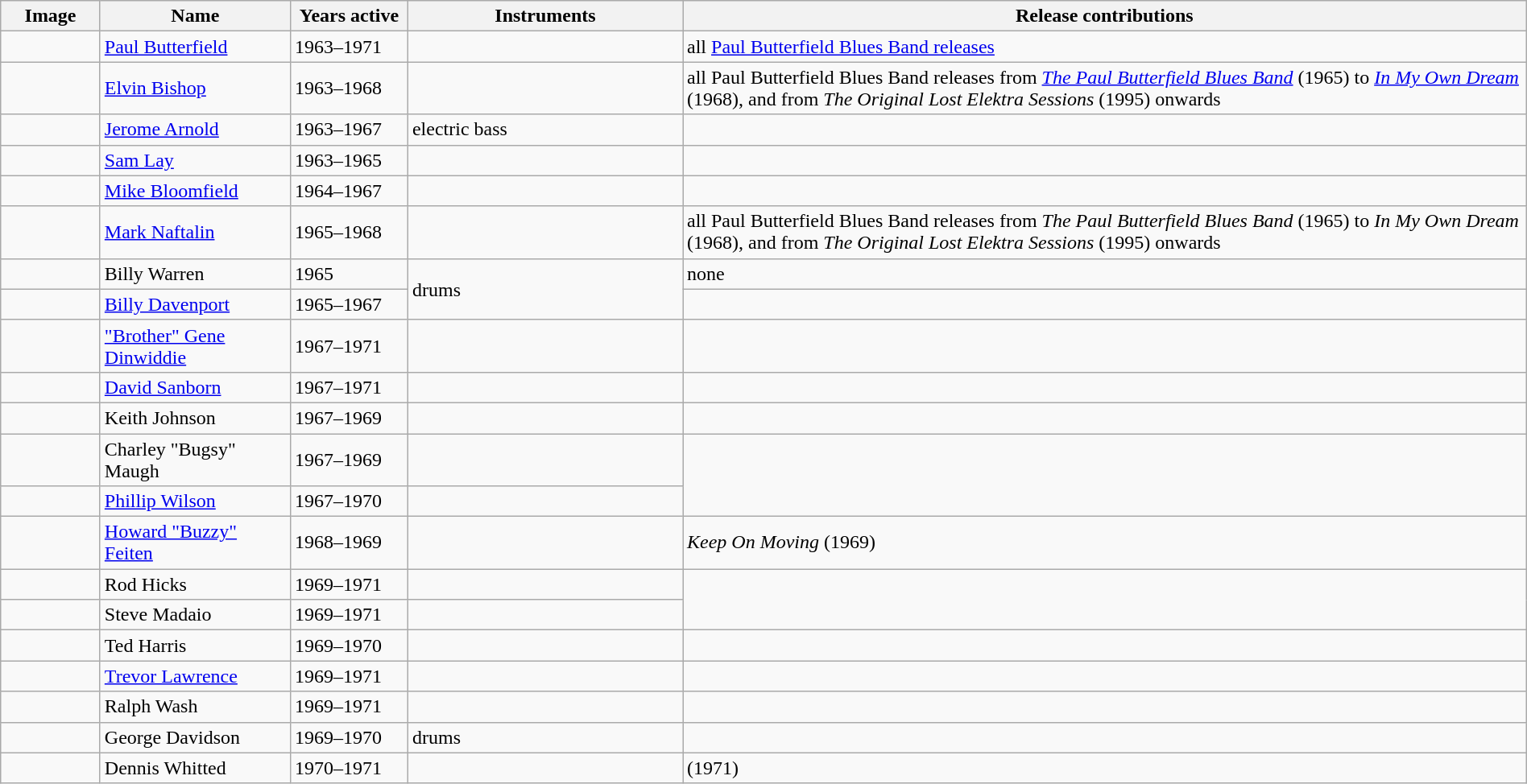<table class="wikitable" border="1" width=100%>
<tr>
<th width="75">Image</th>
<th width="150">Name</th>
<th width="90">Years active</th>
<th width="220">Instruments</th>
<th>Release contributions</th>
</tr>
<tr>
<td></td>
<td><a href='#'>Paul Butterfield</a></td>
<td>1963–1971 </td>
<td></td>
<td>all <a href='#'>Paul Butterfield Blues Band releases</a></td>
</tr>
<tr>
<td></td>
<td><a href='#'>Elvin Bishop</a></td>
<td>1963–1968</td>
<td></td>
<td>all Paul Butterfield Blues Band releases from <em><a href='#'>The Paul Butterfield Blues Band</a></em> (1965) to <em><a href='#'>In My Own Dream</a></em> (1968), and from <em>The Original Lost Elektra Sessions</em> (1995) onwards</td>
</tr>
<tr>
<td></td>
<td><a href='#'>Jerome Arnold</a></td>
<td>1963–1967</td>
<td>electric bass</td>
<td></td>
</tr>
<tr>
<td></td>
<td><a href='#'>Sam Lay</a></td>
<td>1963–1965  </td>
<td></td>
<td></td>
</tr>
<tr>
<td></td>
<td><a href='#'>Mike Bloomfield</a></td>
<td>1964–1967 </td>
<td></td>
<td></td>
</tr>
<tr>
<td></td>
<td><a href='#'>Mark Naftalin</a></td>
<td>1965–1968</td>
<td></td>
<td>all Paul Butterfield Blues Band releases from <em>The Paul Butterfield Blues Band</em> (1965) to <em>In My Own Dream</em> (1968), and from <em>The Original Lost Elektra Sessions</em> (1995) onwards</td>
</tr>
<tr>
<td></td>
<td>Billy Warren</td>
<td>1965</td>
<td rowspan="2">drums</td>
<td>none </td>
</tr>
<tr>
<td></td>
<td><a href='#'>Billy Davenport</a></td>
<td>1965–1967 </td>
<td></td>
</tr>
<tr>
<td></td>
<td><a href='#'>"Brother" Gene Dinwiddie</a></td>
<td>1967–1971 </td>
<td></td>
<td></td>
</tr>
<tr>
<td></td>
<td><a href='#'>David Sanborn</a></td>
<td>1967–1971 </td>
<td></td>
<td></td>
</tr>
<tr>
<td></td>
<td>Keith Johnson</td>
<td>1967–1969</td>
<td></td>
<td></td>
</tr>
<tr>
<td></td>
<td>Charley "Bugsy" Maugh</td>
<td>1967–1969 </td>
<td></td>
<td rowspan="2"></td>
</tr>
<tr>
<td></td>
<td><a href='#'>Phillip Wilson</a></td>
<td>1967–1970 </td>
<td></td>
</tr>
<tr>
<td></td>
<td><a href='#'>Howard "Buzzy" Feiten</a></td>
<td>1968–1969</td>
<td></td>
<td><em>Keep On Moving</em> (1969)</td>
</tr>
<tr>
<td></td>
<td>Rod Hicks</td>
<td>1969–1971</td>
<td></td>
<td rowspan="2"></td>
</tr>
<tr>
<td></td>
<td>Steve Madaio</td>
<td>1969–1971</td>
<td></td>
</tr>
<tr>
<td></td>
<td>Ted Harris</td>
<td>1969–1970 </td>
<td></td>
<td></td>
</tr>
<tr>
<td></td>
<td><a href='#'>Trevor Lawrence</a></td>
<td>1969–1971</td>
<td></td>
<td></td>
</tr>
<tr>
<td></td>
<td>Ralph Wash</td>
<td>1969–1971 </td>
<td></td>
<td></td>
</tr>
<tr>
<td></td>
<td>George Davidson</td>
<td>1969–1970</td>
<td>drums</td>
<td></td>
</tr>
<tr>
<td></td>
<td>Dennis Whitted</td>
<td>1970–1971 </td>
<td></td>
<td><em></em> (1971)</td>
</tr>
</table>
